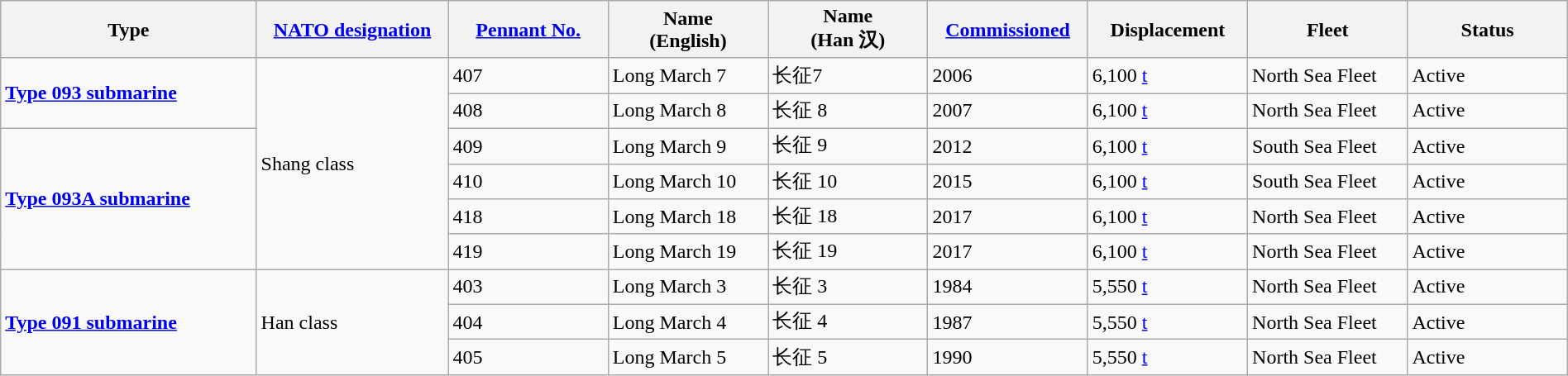<table class="wikitable sortable" style="margin:auto; width:100%;">
<tr>
<th style="text-align:center; width:16%;">Type</th>
<th style="text-align:center; width:12%;"><a href='#'>NATO designation</a></th>
<th style="text-align:center; width:10%;"><a href='#'>Pennant No.</a></th>
<th style="text-align:center; width:10%;">Name<br>(English)</th>
<th style="text-align:center; width:10%;">Name<br>(Han 汉)</th>
<th style="text-align:center; width:10%;"><a href='#'>Commissioned</a></th>
<th style="text-align:center; width:10%;">Displacement</th>
<th style="text-align:center; width:10%;">Fleet</th>
<th style="text-align:center; width:10%;">Status</th>
</tr>
<tr>
<td rowspan="2"><strong><a href='#'>Type 093 submarine</a></strong></td>
<td rowspan="6">Shang class</td>
<td>407</td>
<td>Long March 7</td>
<td>长征7</td>
<td rowspan="1">2006</td>
<td>6,100 <a href='#'>t</a></td>
<td>North Sea Fleet</td>
<td><span>Active</span></td>
</tr>
<tr>
<td>408</td>
<td>Long March 8</td>
<td>长征 8</td>
<td>2007</td>
<td>6,100 <a href='#'>t</a></td>
<td>North Sea Fleet</td>
<td><span>Active</span></td>
</tr>
<tr>
<td rowspan="4"><strong><a href='#'>Type 093A submarine</a></strong></td>
<td>409</td>
<td>Long March 9</td>
<td>长征 9</td>
<td>2012</td>
<td>6,100 <a href='#'>t</a></td>
<td>South Sea Fleet</td>
<td><span>Active</span></td>
</tr>
<tr>
<td>410</td>
<td>Long March 10</td>
<td>长征 10</td>
<td>2015</td>
<td>6,100 <a href='#'>t</a></td>
<td>South Sea Fleet</td>
<td><span>Active</span></td>
</tr>
<tr>
<td>418</td>
<td>Long March 18</td>
<td>长征 18</td>
<td>2017</td>
<td>6,100 <a href='#'>t</a></td>
<td>North Sea Fleet</td>
<td><span>Active</span></td>
</tr>
<tr>
<td>419</td>
<td>Long March 19</td>
<td>长征 19</td>
<td>2017</td>
<td>6,100 <a href='#'>t</a></td>
<td>North Sea Fleet</td>
<td><span>Active</span></td>
</tr>
<tr>
<td rowspan="3"><strong><a href='#'>Type 091 submarine</a></strong></td>
<td rowspan="3">Han class</td>
<td>403</td>
<td>Long March 3</td>
<td>长征 3</td>
<td>1984</td>
<td>5,550 <a href='#'>t</a></td>
<td>North Sea Fleet</td>
<td><span>Active</span></td>
</tr>
<tr>
<td>404</td>
<td>Long March 4</td>
<td>长征 4</td>
<td>1987</td>
<td>5,550 <a href='#'>t</a></td>
<td>North Sea Fleet</td>
<td><span>Active</span></td>
</tr>
<tr>
<td>405</td>
<td>Long March 5</td>
<td>长征 5</td>
<td>1990</td>
<td>5,550 <a href='#'>t</a></td>
<td>North Sea Fleet</td>
<td><span>Active</span></td>
</tr>
</table>
